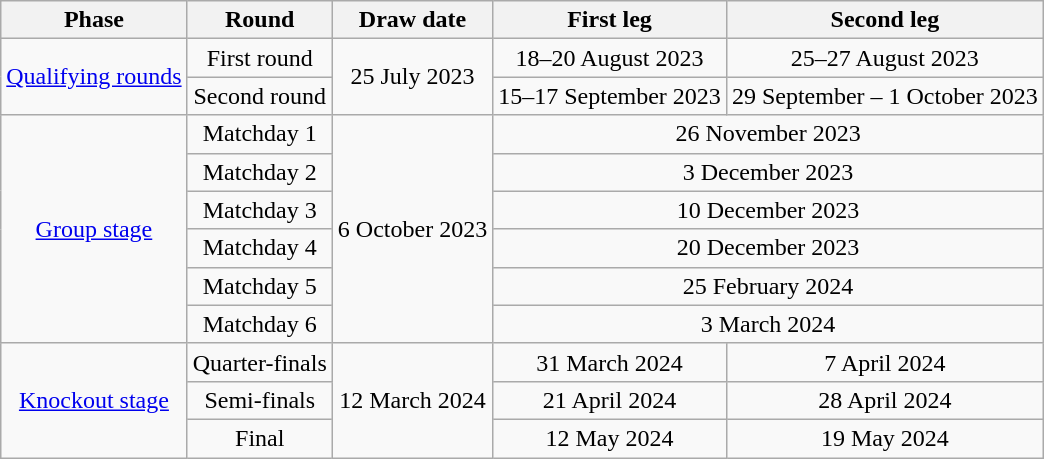<table class="wikitable" style="text-align:center">
<tr>
<th>Phase</th>
<th>Round</th>
<th>Draw date</th>
<th>First leg</th>
<th>Second leg</th>
</tr>
<tr>
<td rowspan=2><a href='#'>Qualifying rounds</a></td>
<td>First round</td>
<td rowspan=2>25 July 2023</td>
<td>18–20 August 2023</td>
<td>25–27 August 2023</td>
</tr>
<tr>
<td>Second round</td>
<td>15–17 September 2023</td>
<td>29 September – 1 October 2023</td>
</tr>
<tr>
<td rowspan=6><a href='#'>Group stage</a></td>
<td>Matchday 1</td>
<td rowspan=6>6 October 2023</td>
<td colspan=2>26 November 2023</td>
</tr>
<tr>
<td>Matchday 2</td>
<td colspan=2>3 December 2023</td>
</tr>
<tr>
<td>Matchday 3</td>
<td colspan=2>10 December 2023</td>
</tr>
<tr>
<td>Matchday 4</td>
<td colspan=2>20 December 2023</td>
</tr>
<tr>
<td>Matchday 5</td>
<td colspan=2>25 February 2024</td>
</tr>
<tr>
<td>Matchday 6</td>
<td colspan=2>3 March 2024</td>
</tr>
<tr>
<td rowspan=3><a href='#'>Knockout stage</a></td>
<td>Quarter-finals</td>
<td rowspan=3>12 March 2024</td>
<td>31 March 2024</td>
<td>7 April 2024</td>
</tr>
<tr>
<td>Semi-finals</td>
<td>21 April 2024</td>
<td>28 April 2024</td>
</tr>
<tr>
<td>Final</td>
<td>12 May 2024</td>
<td>19 May 2024</td>
</tr>
</table>
